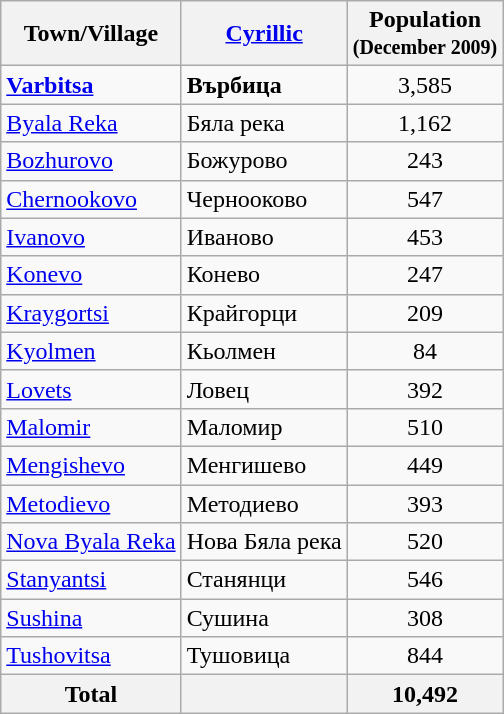<table class="wikitable sortable">
<tr>
<th>Town/Village</th>
<th><a href='#'>Cyrillic</a></th>
<th>Population<br><small>(December 2009)</small></th>
</tr>
<tr>
<td><strong><a href='#'>Varbitsa</a></strong></td>
<td><strong>Върбица</strong></td>
<td align="center">3,585</td>
</tr>
<tr>
<td><a href='#'>Byala Reka</a></td>
<td>Бяла река</td>
<td align="center">1,162</td>
</tr>
<tr>
<td><a href='#'>Bozhurovo</a></td>
<td>Божурово</td>
<td align="center">243</td>
</tr>
<tr>
<td><a href='#'>Chernookovo</a></td>
<td>Чернооково</td>
<td align="center">547</td>
</tr>
<tr>
<td><a href='#'>Ivanovo</a></td>
<td>Иваново</td>
<td align="center">453</td>
</tr>
<tr>
<td><a href='#'>Konevo</a></td>
<td>Конево</td>
<td align="center">247</td>
</tr>
<tr>
<td><a href='#'>Kraygortsi</a></td>
<td>Крайгорци</td>
<td align="center">209</td>
</tr>
<tr>
<td><a href='#'>Kyolmen</a></td>
<td>Кьолмен</td>
<td align="center">84</td>
</tr>
<tr>
<td><a href='#'>Lovets</a></td>
<td>Ловец</td>
<td align="center">392</td>
</tr>
<tr>
<td><a href='#'>Malomir</a></td>
<td>Маломир</td>
<td align="center">510</td>
</tr>
<tr>
<td><a href='#'>Mengishevo</a></td>
<td>Менгишево</td>
<td align="center">449</td>
</tr>
<tr>
<td><a href='#'>Metodievo</a></td>
<td>Методиево</td>
<td align="center">393</td>
</tr>
<tr>
<td><a href='#'>Nova Byala Reka</a></td>
<td>Нова Бяла река</td>
<td align="center">520</td>
</tr>
<tr>
<td><a href='#'>Stanyantsi</a></td>
<td>Станянци</td>
<td align="center">546</td>
</tr>
<tr>
<td><a href='#'>Sushina</a></td>
<td>Сушина</td>
<td align="center">308</td>
</tr>
<tr>
<td><a href='#'>Tushovitsa</a></td>
<td>Тушовица</td>
<td align="center">844</td>
</tr>
<tr>
<th>Total</th>
<th></th>
<th align="center">10,492</th>
</tr>
</table>
